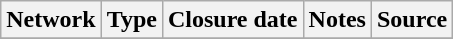<table class="wikitable sortable">
<tr>
<th>Network</th>
<th>Type</th>
<th>Closure date</th>
<th>Notes</th>
<th>Source</th>
</tr>
<tr>
</tr>
</table>
